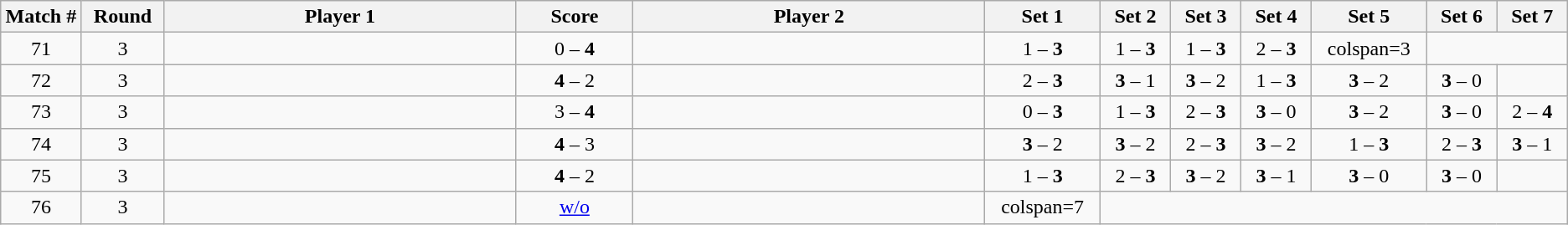<table class="wikitable">
<tr>
<th width="2%">Match #</th>
<th width="2%">Round</th>
<th width="15%">Player 1</th>
<th width="5%">Score</th>
<th width="15%">Player 2</th>
<th width="3%">Set 1</th>
<th width="3%">Set 2</th>
<th width="3%">Set 3</th>
<th width="3%">Set 4</th>
<th width="3%">Set 5</th>
<th width="3%">Set 6</th>
<th width="3%">Set 7</th>
</tr>
<tr style=text-align:center;">
<td>71</td>
<td>3</td>
<td></td>
<td>0 – <strong>4</strong></td>
<td></td>
<td>1 – <strong>3</strong></td>
<td>1 – <strong>3</strong></td>
<td>1 – <strong>3</strong></td>
<td>2 – <strong>3</strong></td>
<td>colspan=3</td>
</tr>
<tr style=text-align:center;">
<td>72</td>
<td>3</td>
<td></td>
<td><strong>4</strong> – 2</td>
<td></td>
<td>2 – <strong>3</strong></td>
<td><strong>3</strong> – 1</td>
<td><strong>3</strong> – 2</td>
<td>1 – <strong>3</strong></td>
<td><strong>3</strong> – 2</td>
<td><strong>3</strong> – 0</td>
<td></td>
</tr>
<tr style=text-align:center;">
<td>73</td>
<td>3</td>
<td></td>
<td>3 – <strong>4</strong></td>
<td></td>
<td>0 – <strong>3</strong></td>
<td>1 – <strong>3</strong></td>
<td>2 – <strong>3</strong></td>
<td><strong>3</strong> – 0</td>
<td><strong>3</strong> – 2</td>
<td><strong>3</strong> – 0</td>
<td>2 – <strong>4</strong></td>
</tr>
<tr style=text-align:center;">
<td>74</td>
<td>3</td>
<td></td>
<td><strong>4</strong> – 3</td>
<td></td>
<td><strong>3</strong> – 2</td>
<td><strong>3</strong> – 2</td>
<td>2 – <strong>3</strong></td>
<td><strong>3</strong> – 2</td>
<td>1 – <strong>3</strong></td>
<td>2 – <strong>3</strong></td>
<td><strong>3</strong> – 1</td>
</tr>
<tr style=text-align:center;">
<td>75</td>
<td>3</td>
<td></td>
<td><strong>4</strong> – 2</td>
<td></td>
<td>1 – <strong>3</strong></td>
<td>2 – <strong>3</strong></td>
<td><strong>3</strong> – 2</td>
<td><strong>3</strong> – 1</td>
<td><strong>3</strong> – 0</td>
<td><strong>3</strong> – 0</td>
<td></td>
</tr>
<tr style=text-align:center;">
<td>76</td>
<td>3</td>
<td></td>
<td><a href='#'>w/o</a></td>
<td></td>
<td>colspan=7</td>
</tr>
</table>
